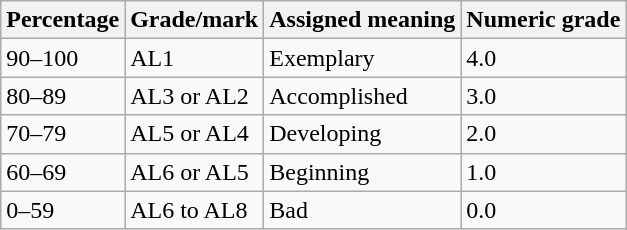<table class="wikitable">
<tr>
<th>Percentage</th>
<th>Grade/mark</th>
<th>Assigned meaning</th>
<th>Numeric grade</th>
</tr>
<tr>
<td>90–100</td>
<td>AL1</td>
<td>Exemplary</td>
<td>4.0</td>
</tr>
<tr>
<td>80–89</td>
<td>AL3 or AL2</td>
<td>Accomplished</td>
<td>3.0</td>
</tr>
<tr>
<td>70–79</td>
<td>AL5 or AL4</td>
<td>Developing</td>
<td>2.0</td>
</tr>
<tr>
<td>60–69</td>
<td>AL6 or AL5</td>
<td>Beginning</td>
<td>1.0</td>
</tr>
<tr>
<td>0–59</td>
<td>AL6 to AL8</td>
<td>Bad</td>
<td>0.0</td>
</tr>
</table>
